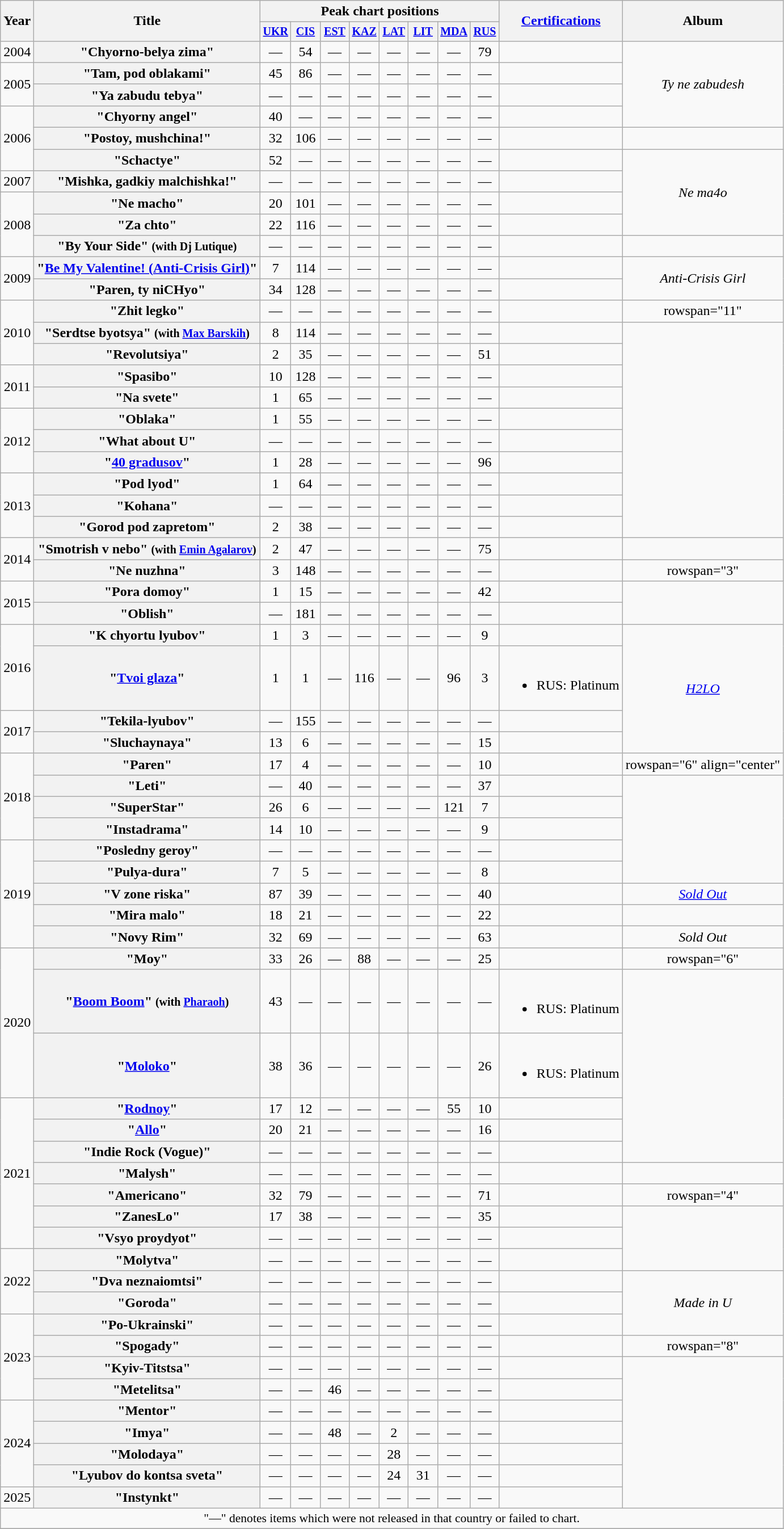<table class="wikitable plainrowheaders" style="text-align: center;">
<tr>
<th rowspan="2">Year</th>
<th rowspan="2">Title</th>
<th colspan="8">Peak chart positions</th>
<th rowspan="2"><a href='#'>Certifications</a></th>
<th rowspan="2">Album</th>
</tr>
<tr style=font-size:smaller;>
<th style="width:28px;"><a href='#'>UKR</a><br></th>
<th style="width:28px;"><a href='#'>CIS</a><br></th>
<th style="width:28px;"><a href='#'>EST</a><br></th>
<th style="width:28px;"><a href='#'>KAZ</a><br></th>
<th style="width:28px;"><a href='#'>LAT</a><br></th>
<th style="width:28px;"><a href='#'>LIT</a><br></th>
<th style="width:28px;"><a href='#'>MDA</a><br></th>
<th style="width:28px;"><a href='#'>RUS</a><br></th>
</tr>
<tr>
<td>2004</td>
<th scope="row">"Chyorno-belya zima"</th>
<td>—</td>
<td>54</td>
<td>—</td>
<td>—</td>
<td>—</td>
<td>—</td>
<td>—</td>
<td>79</td>
<td></td>
<td rowspan="4"><em>Ty ne zabudesh</em></td>
</tr>
<tr>
<td rowspan=2>2005</td>
<th scope="row">"Tam, pod oblakami"</th>
<td>45</td>
<td>86</td>
<td>—</td>
<td>—</td>
<td>—</td>
<td>—</td>
<td>—</td>
<td>—</td>
<td></td>
</tr>
<tr>
<th scope="row">"Ya zabudu tebya"</th>
<td>—</td>
<td>—</td>
<td>—</td>
<td>—</td>
<td>—</td>
<td>—</td>
<td>—</td>
<td>—</td>
<td></td>
</tr>
<tr>
<td rowspan=3>2006</td>
<th scope="row">"Chyorny angel"</th>
<td>40</td>
<td>—</td>
<td>—</td>
<td>—</td>
<td>—</td>
<td>—</td>
<td>—</td>
<td>—</td>
<td></td>
</tr>
<tr>
<th scope="row">"Postoy, mushchina!"</th>
<td>32</td>
<td>106</td>
<td>—</td>
<td>—</td>
<td>—</td>
<td>—</td>
<td>—</td>
<td>—</td>
<td></td>
<td></td>
</tr>
<tr>
<th scope="row">"Schactye"</th>
<td>52</td>
<td>—</td>
<td>—</td>
<td>—</td>
<td>—</td>
<td>—</td>
<td>—</td>
<td>—</td>
<td></td>
<td rowspan="4"><em>Ne ma4o</em></td>
</tr>
<tr>
<td>2007</td>
<th scope="row">"Mishka, gadkiy malchishka!"</th>
<td>—</td>
<td>—</td>
<td>—</td>
<td>—</td>
<td>—</td>
<td>—</td>
<td>—</td>
<td>—</td>
<td></td>
</tr>
<tr>
<td rowspan="3">2008</td>
<th scope="row">"Ne macho"</th>
<td>20</td>
<td>101</td>
<td>—</td>
<td>—</td>
<td>—</td>
<td>—</td>
<td>—</td>
<td>—</td>
<td></td>
</tr>
<tr>
<th scope="row">"Za chto"</th>
<td>22</td>
<td>116</td>
<td>—</td>
<td>—</td>
<td>—</td>
<td>—</td>
<td>—</td>
<td>—</td>
<td></td>
</tr>
<tr>
<th scope="row">"By Your Side" <small>(with Dj Lutique)</small></th>
<td>—</td>
<td>—</td>
<td>—</td>
<td>—</td>
<td>—</td>
<td>—</td>
<td>—</td>
<td>—</td>
<td></td>
<td></td>
</tr>
<tr>
<td rowspan="2">2009</td>
<th scope="row">"<a href='#'>Be My Valentine! (Anti-Crisis Girl)</a>"</th>
<td>7</td>
<td>114</td>
<td>—</td>
<td>—</td>
<td>—</td>
<td>—</td>
<td>—</td>
<td>—</td>
<td></td>
<td rowspan="2"><em>Anti-Crisis Girl</em></td>
</tr>
<tr>
<th scope="row">"Paren, ty niCHyo"</th>
<td>34</td>
<td>128</td>
<td>—</td>
<td>—</td>
<td>—</td>
<td>—</td>
<td>—</td>
<td>—</td>
<td></td>
</tr>
<tr>
<td rowspan="3">2010</td>
<th scope="row">"Zhit legko"</th>
<td>—</td>
<td>—</td>
<td>—</td>
<td>—</td>
<td>—</td>
<td>—</td>
<td>—</td>
<td>—</td>
<td></td>
<td>rowspan="11" </td>
</tr>
<tr>
<th scope="row">"Serdtse byotsya" <small>(with <a href='#'>Max Barskih</a>)</small></th>
<td>8</td>
<td>114</td>
<td>—</td>
<td>—</td>
<td>—</td>
<td>—</td>
<td>—</td>
<td>—</td>
<td></td>
</tr>
<tr>
<th scope="row">"Revolutsiya"</th>
<td>2</td>
<td>35</td>
<td>—</td>
<td>—</td>
<td>—</td>
<td>—</td>
<td>—</td>
<td>51</td>
<td></td>
</tr>
<tr>
<td rowspan="2">2011</td>
<th scope="row">"Spasibo"</th>
<td>10</td>
<td>128</td>
<td>—</td>
<td>—</td>
<td>—</td>
<td>—</td>
<td>—</td>
<td>—</td>
<td></td>
</tr>
<tr>
<th scope="row">"Na svete"</th>
<td>1</td>
<td>65</td>
<td>—</td>
<td>—</td>
<td>—</td>
<td>—</td>
<td>—</td>
<td>—</td>
<td></td>
</tr>
<tr>
<td rowspan="3">2012</td>
<th scope="row">"Oblaka"</th>
<td>1</td>
<td>55</td>
<td>—</td>
<td>—</td>
<td>—</td>
<td>—</td>
<td>—</td>
<td>—</td>
<td></td>
</tr>
<tr>
<th scope="row">"What about U"</th>
<td>—</td>
<td>—</td>
<td>—</td>
<td>—</td>
<td>—</td>
<td>—</td>
<td>—</td>
<td>—</td>
<td></td>
</tr>
<tr>
<th scope="row">"<a href='#'>40 gradusov</a>"</th>
<td>1</td>
<td>28</td>
<td>—</td>
<td>—</td>
<td>—</td>
<td>—</td>
<td>—</td>
<td>96</td>
<td></td>
</tr>
<tr>
<td rowspan="3">2013</td>
<th scope="row">"Pod lyod"</th>
<td>1</td>
<td>64</td>
<td>—</td>
<td>—</td>
<td>—</td>
<td>—</td>
<td>—</td>
<td>—</td>
<td></td>
</tr>
<tr>
<th scope="row">"Kohana"</th>
<td>—</td>
<td>—</td>
<td>—</td>
<td>—</td>
<td>—</td>
<td>—</td>
<td>—</td>
<td>—</td>
<td></td>
</tr>
<tr>
<th scope="row">"Gorod pod zapretom"</th>
<td>2</td>
<td>38</td>
<td>—</td>
<td>—</td>
<td>—</td>
<td>—</td>
<td>—</td>
<td>—</td>
<td></td>
</tr>
<tr>
<td rowspan="2">2014</td>
<th scope="row">"Smotrish v nebo" <small>(with <a href='#'>Emin Agalarov</a>)</small></th>
<td>2</td>
<td>47</td>
<td>—</td>
<td>—</td>
<td>—</td>
<td>—</td>
<td>—</td>
<td>75</td>
<td></td>
<td></td>
</tr>
<tr>
<th scope="row">"Ne nuzhna"</th>
<td>3</td>
<td>148</td>
<td>—</td>
<td>—</td>
<td>—</td>
<td>—</td>
<td>—</td>
<td>—</td>
<td></td>
<td>rowspan="3" </td>
</tr>
<tr>
<td rowspan="2">2015</td>
<th scope="row">"Pora domoy"</th>
<td>1</td>
<td>15</td>
<td>—</td>
<td>—</td>
<td>—</td>
<td>—</td>
<td>—</td>
<td>42</td>
<td></td>
</tr>
<tr>
<th scope="row">"Oblish"</th>
<td>—</td>
<td>181</td>
<td>—</td>
<td>—</td>
<td>—</td>
<td>—</td>
<td>—</td>
<td>—</td>
<td></td>
</tr>
<tr>
<td rowspan="2">2016</td>
<th scope="row">"K chyortu lyubov"</th>
<td>1</td>
<td>3</td>
<td>—</td>
<td>—</td>
<td>—</td>
<td>—</td>
<td>—</td>
<td>9</td>
<td></td>
<td rowspan="4"><em><a href='#'>H2LO</a></em></td>
</tr>
<tr>
<th scope="row">"<a href='#'>Tvoi glaza</a>"</th>
<td>1</td>
<td>1</td>
<td>—</td>
<td>116</td>
<td>—</td>
<td>—</td>
<td>96</td>
<td>3</td>
<td><br><ul><li>RUS: Platinum</li></ul></td>
</tr>
<tr>
<td rowspan="2">2017</td>
<th scope="row">"Tekila-lyubov"</th>
<td>—</td>
<td>155</td>
<td>—</td>
<td>—</td>
<td>—</td>
<td>—</td>
<td>—</td>
<td>—</td>
<td></td>
</tr>
<tr>
<th scope="row">"Sluchaynaya"</th>
<td>13</td>
<td>6</td>
<td>—</td>
<td>—</td>
<td>—</td>
<td>—</td>
<td>—</td>
<td>15</td>
<td></td>
</tr>
<tr>
<td rowspan=4>2018</td>
<th scope="row">"Paren"</th>
<td>17</td>
<td>4</td>
<td>—</td>
<td>—</td>
<td>—</td>
<td>—</td>
<td>—</td>
<td>10</td>
<td></td>
<td>rowspan="6" align="center" </td>
</tr>
<tr>
<th scope="row">"Leti"</th>
<td>—</td>
<td>40</td>
<td>—</td>
<td>—</td>
<td>—</td>
<td>—</td>
<td>—</td>
<td>37</td>
<td></td>
</tr>
<tr>
<th scope="row">"SuperStar"</th>
<td>26</td>
<td>6</td>
<td>—</td>
<td>—</td>
<td>—</td>
<td>—</td>
<td>121</td>
<td>7</td>
<td></td>
</tr>
<tr>
<th scope="row">"Instadrama"</th>
<td>14</td>
<td>10</td>
<td>—</td>
<td>—</td>
<td>—</td>
<td>—</td>
<td>—</td>
<td>9</td>
<td></td>
</tr>
<tr>
<td rowspan="5">2019</td>
<th scope="row">"Posledny geroy"</th>
<td>—</td>
<td>—</td>
<td>—</td>
<td>—</td>
<td>—</td>
<td>—</td>
<td>—</td>
<td>—</td>
<td></td>
</tr>
<tr>
<th scope="row">"Pulya-dura"</th>
<td>7</td>
<td>5</td>
<td>—</td>
<td>—</td>
<td>—</td>
<td>—</td>
<td>—</td>
<td>8</td>
<td></td>
</tr>
<tr>
<th scope="row">"V zone riska"</th>
<td>87</td>
<td>39</td>
<td>—</td>
<td>—</td>
<td>—</td>
<td>—</td>
<td>—</td>
<td>40</td>
<td></td>
<td><em><a href='#'>Sold Out</a></em></td>
</tr>
<tr>
<th scope="row">"Mira malo"</th>
<td>18</td>
<td>21</td>
<td>—</td>
<td>—</td>
<td>—</td>
<td>—</td>
<td>—</td>
<td>22</td>
<td></td>
<td></td>
</tr>
<tr>
<th scope="row">"Novy Rim"</th>
<td>32</td>
<td>69</td>
<td>—</td>
<td>—</td>
<td>—</td>
<td>—</td>
<td>—</td>
<td>63</td>
<td></td>
<td><em>Sold Out</em></td>
</tr>
<tr>
<td rowspan="3">2020</td>
<th scope="row">"Moy"</th>
<td>33</td>
<td>26</td>
<td>—</td>
<td>88</td>
<td>—</td>
<td>—</td>
<td>—</td>
<td>25</td>
<td></td>
<td>rowspan="6"  </td>
</tr>
<tr>
<th scope="row">"<a href='#'>Boom Boom</a>" <small>(with <a href='#'>Pharaoh</a>)</small></th>
<td>43</td>
<td>—</td>
<td>—</td>
<td>—</td>
<td>—</td>
<td>—</td>
<td>—</td>
<td>—</td>
<td><br><ul><li>RUS: Platinum</li></ul></td>
</tr>
<tr>
<th scope="row">"<a href='#'>Moloko</a>"</th>
<td>38</td>
<td>36</td>
<td>—</td>
<td>—</td>
<td>—</td>
<td>—</td>
<td>—</td>
<td>26</td>
<td><br><ul><li>RUS: Platinum</li></ul></td>
</tr>
<tr>
<td rowspan="7">2021</td>
<th scope="row">"<a href='#'>Rodnoy</a>"</th>
<td>17</td>
<td>12</td>
<td>—</td>
<td>—</td>
<td>—</td>
<td>—</td>
<td>55</td>
<td>10</td>
<td></td>
</tr>
<tr>
<th scope="row">"<a href='#'>Allo</a>"</th>
<td>20</td>
<td>21</td>
<td>—</td>
<td>—</td>
<td>—</td>
<td>—</td>
<td>—</td>
<td>16</td>
<td></td>
</tr>
<tr>
<th scope="row">"Indie Rock (Vogue)"</th>
<td>—</td>
<td>—</td>
<td>—</td>
<td>—</td>
<td>—</td>
<td>—</td>
<td>—</td>
<td>—</td>
<td></td>
</tr>
<tr>
<th scope="row">"Malysh"</th>
<td>—</td>
<td>—</td>
<td>—</td>
<td>—</td>
<td>—</td>
<td>—</td>
<td>—</td>
<td>—</td>
<td></td>
<td></td>
</tr>
<tr>
<th scope="row">"Americano"</th>
<td>32</td>
<td>79</td>
<td>—</td>
<td>—</td>
<td>—</td>
<td>—</td>
<td>—</td>
<td>71</td>
<td></td>
<td>rowspan="4" </td>
</tr>
<tr>
<th scope="row">"ZanesLo"</th>
<td>17</td>
<td>38</td>
<td>—</td>
<td>—</td>
<td>—</td>
<td>—</td>
<td>—</td>
<td>35</td>
<td></td>
</tr>
<tr>
<th scope="row">"Vsyo proydyot"</th>
<td>—</td>
<td>—</td>
<td>—</td>
<td>—</td>
<td>—</td>
<td>—</td>
<td>—</td>
<td>—</td>
<td></td>
</tr>
<tr>
<td rowspan="3">2022</td>
<th scope="row">"Molytva"</th>
<td>—</td>
<td>—</td>
<td>—</td>
<td>—</td>
<td>—</td>
<td>—</td>
<td>—</td>
<td>—</td>
<td></td>
</tr>
<tr>
<th scope="row">"Dva neznaiomtsi"</th>
<td>—</td>
<td>—</td>
<td>—</td>
<td>—</td>
<td>—</td>
<td>—</td>
<td>—</td>
<td>—</td>
<td></td>
<td rowspan="3"><em>Made in U</em></td>
</tr>
<tr>
<th scope="row">"Goroda"</th>
<td>—</td>
<td>—</td>
<td>—</td>
<td>—</td>
<td>—</td>
<td>—</td>
<td>—</td>
<td>—</td>
<td></td>
</tr>
<tr>
<td rowspan="4">2023</td>
<th scope="row">"Po-Ukrainski"</th>
<td>—</td>
<td>—</td>
<td>—</td>
<td>—</td>
<td>—</td>
<td>—</td>
<td>—</td>
<td>—</td>
<td></td>
</tr>
<tr>
<th scope="row">"Spogady"</th>
<td>—</td>
<td>—</td>
<td>—</td>
<td>—</td>
<td>—</td>
<td>—</td>
<td>—</td>
<td>—</td>
<td></td>
<td>rowspan="8" </td>
</tr>
<tr>
<th scope="row">"Kyiv-Titstsa"</th>
<td>—</td>
<td>—</td>
<td>—</td>
<td>—</td>
<td>—</td>
<td>—</td>
<td>—</td>
<td>—</td>
<td></td>
</tr>
<tr>
<th scope="row">"Metelitsa"</th>
<td>—</td>
<td>—</td>
<td>46</td>
<td>—</td>
<td>—</td>
<td>—</td>
<td>—</td>
<td>—</td>
<td></td>
</tr>
<tr>
<td rowspan="4">2024</td>
<th scope="row">"Mentor"</th>
<td>—</td>
<td>—</td>
<td>—</td>
<td>—</td>
<td>—</td>
<td>—</td>
<td>—</td>
<td>—</td>
<td></td>
</tr>
<tr>
<th scope="row">"Imya"</th>
<td>—</td>
<td>—</td>
<td>48 </td>
<td>—</td>
<td>2 </td>
<td>—</td>
<td>—</td>
<td>—</td>
<td></td>
</tr>
<tr>
<th scope="row">"Molodaya"</th>
<td>—</td>
<td>—</td>
<td>—</td>
<td>—</td>
<td>28 </td>
<td>—</td>
<td>—</td>
<td>—</td>
<td></td>
</tr>
<tr>
<th scope="row">"Lyubov do kontsa sveta"</th>
<td>—</td>
<td>—</td>
<td>—</td>
<td>—</td>
<td>24 </td>
<td>31 </td>
<td>—</td>
<td>—</td>
<td></td>
</tr>
<tr>
<td>2025</td>
<th scope="row">"Instynkt"</th>
<td>—</td>
<td>—</td>
<td>—</td>
<td>—</td>
<td>—</td>
<td>—</td>
<td>—</td>
<td>—</td>
<td></td>
</tr>
<tr>
<td colspan="12" style="font-size:90%;">"—" denotes items which were not released in that country or failed to chart.</td>
</tr>
<tr>
</tr>
</table>
